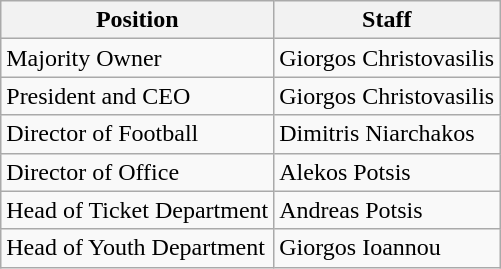<table class="wikitable">
<tr>
<th>Position</th>
<th>Staff</th>
</tr>
<tr>
<td>Majority Owner</td>
<td>Giorgos Christovasilis</td>
</tr>
<tr>
<td>President and CEO</td>
<td>Giorgos Christovasilis</td>
</tr>
<tr>
<td>Director of Football</td>
<td>Dimitris Niarchakos</td>
</tr>
<tr>
<td>Director of Office</td>
<td>Alekos Potsis</td>
</tr>
<tr>
<td>Head of Ticket Department</td>
<td>Andreas Potsis</td>
</tr>
<tr>
<td>Head of Youth Department</td>
<td>Giorgos Ioannou</td>
</tr>
</table>
